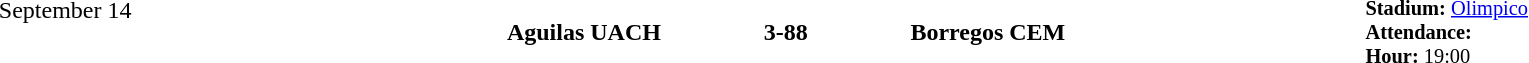<table style="width: 100%; background: transparent;" cellspacing="0">
<tr>
<td align=center valign=top rowspan=3 width=15%>September 14</td>
</tr>
<tr>
<td width=24% align=right><strong>Aguilas UACH</strong></td>
<td align=center width=13%><strong> 3-88 </strong></td>
<td width=24%><strong>Borregos CEM</strong></td>
<td style=font-size:85% rowspan=2 valign=top><strong>Stadium:</strong> <a href='#'>Olimpico</a><br><strong>Attendance:</strong> <br><strong>Hour:</strong> 19:00</td>
</tr>
</table>
